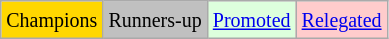<table class="wikitable">
<tr>
<td bgcolor=gold><small>Champions</small></td>
<td bgcolor=silver><small>Runners-up</small></td>
<td bgcolor="#DDFFDD"><small><a href='#'>Promoted</a></small></td>
<td bgcolor="#FFCCCC"><small><a href='#'>Relegated</a></small></td>
</tr>
</table>
